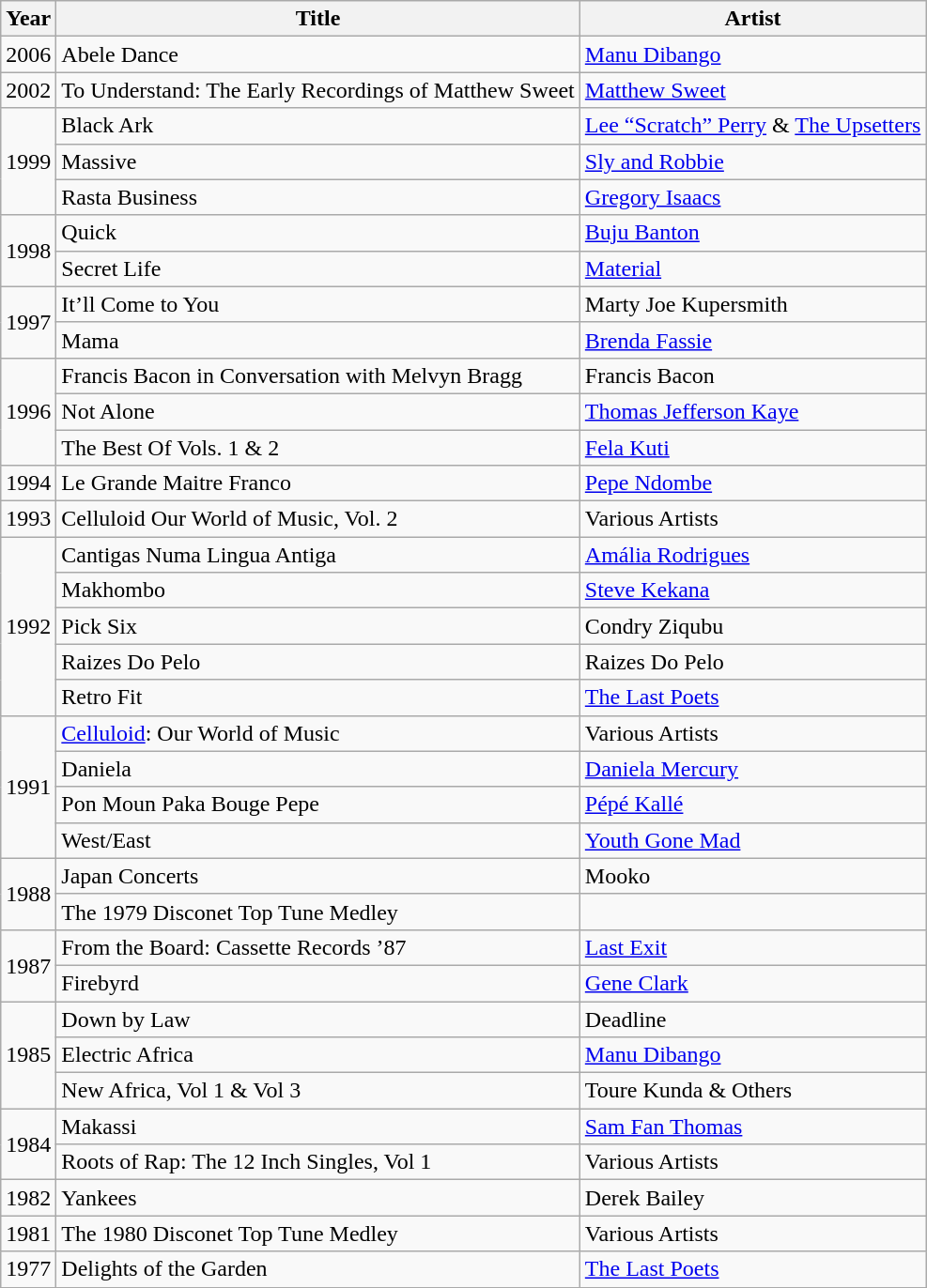<table class="wikitable">
<tr>
<th>Year</th>
<th>Title</th>
<th>Artist</th>
</tr>
<tr>
<td>2006</td>
<td>Abele Dance</td>
<td><a href='#'>Manu Dibango</a></td>
</tr>
<tr>
<td>2002</td>
<td>To Understand: The Early Recordings of Matthew Sweet</td>
<td><a href='#'>Matthew Sweet</a></td>
</tr>
<tr>
<td rowspan="3">1999</td>
<td>Black Ark</td>
<td><a href='#'>Lee “Scratch” Perry</a> & <a href='#'>The Upsetters</a></td>
</tr>
<tr>
<td>Massive</td>
<td><a href='#'>Sly and Robbie</a></td>
</tr>
<tr>
<td>Rasta Business</td>
<td><a href='#'>Gregory Isaacs</a></td>
</tr>
<tr>
<td rowspan="2">1998</td>
<td>Quick</td>
<td><a href='#'>Buju Banton</a></td>
</tr>
<tr>
<td>Secret Life</td>
<td><a href='#'>Material</a></td>
</tr>
<tr>
<td rowspan="2">1997</td>
<td>It’ll Come to You</td>
<td>Marty Joe Kupersmith</td>
</tr>
<tr>
<td>Mama</td>
<td><a href='#'>Brenda Fassie</a></td>
</tr>
<tr>
<td rowspan="3">1996</td>
<td>Francis Bacon in Conversation with Melvyn Bragg</td>
<td>Francis Bacon</td>
</tr>
<tr>
<td>Not Alone</td>
<td><a href='#'>Thomas Jefferson Kaye</a></td>
</tr>
<tr>
<td>The Best Of Vols. 1 & 2</td>
<td><a href='#'>Fela Kuti</a></td>
</tr>
<tr>
<td>1994</td>
<td>Le Grande Maitre Franco</td>
<td><a href='#'>Pepe Ndombe</a></td>
</tr>
<tr>
<td>1993</td>
<td>Celluloid Our World of Music, Vol. 2</td>
<td>Various Artists</td>
</tr>
<tr>
<td rowspan="5">1992</td>
<td>Cantigas Numa Lingua Antiga</td>
<td><a href='#'>Amália Rodrigues</a></td>
</tr>
<tr>
<td>Makhombo</td>
<td><a href='#'>Steve Kekana</a></td>
</tr>
<tr>
<td>Pick Six</td>
<td>Condry Ziqubu</td>
</tr>
<tr>
<td>Raizes Do Pelo</td>
<td>Raizes Do Pelo</td>
</tr>
<tr>
<td>Retro Fit</td>
<td><a href='#'>The Last Poets</a></td>
</tr>
<tr>
<td rowspan="4">1991</td>
<td><a href='#'>Celluloid</a>: Our World of Music</td>
<td>Various Artists</td>
</tr>
<tr>
<td>Daniela</td>
<td><a href='#'>Daniela Mercury</a></td>
</tr>
<tr>
<td>Pon Moun Paka Bouge Pepe</td>
<td><a href='#'>Pépé Kallé</a></td>
</tr>
<tr>
<td>West/East</td>
<td><a href='#'>Youth Gone Mad</a></td>
</tr>
<tr>
<td rowspan="2">1988</td>
<td>Japan Concerts</td>
<td>Mooko</td>
</tr>
<tr>
<td>The 1979 Disconet Top Tune Medley</td>
<td></td>
</tr>
<tr>
<td rowspan="2">1987</td>
<td>From the Board: Cassette Records ’87</td>
<td><a href='#'>Last Exit</a></td>
</tr>
<tr>
<td>Firebyrd</td>
<td><a href='#'>Gene Clark</a></td>
</tr>
<tr>
<td rowspan="3">1985</td>
<td>Down by Law</td>
<td>Deadline</td>
</tr>
<tr>
<td>Electric Africa</td>
<td><a href='#'>Manu Dibango</a></td>
</tr>
<tr>
<td>New Africa, Vol 1 & Vol 3</td>
<td>Toure Kunda & Others</td>
</tr>
<tr>
<td rowspan="2">1984</td>
<td>Makassi</td>
<td><a href='#'>Sam Fan Thomas</a></td>
</tr>
<tr>
<td>Roots of Rap: The 12 Inch Singles, Vol 1</td>
<td>Various Artists</td>
</tr>
<tr>
<td>1982</td>
<td>Yankees</td>
<td>Derek Bailey</td>
</tr>
<tr>
<td>1981</td>
<td>The 1980 Disconet Top Tune Medley</td>
<td>Various Artists</td>
</tr>
<tr>
<td>1977</td>
<td>Delights of the Garden</td>
<td><a href='#'>The Last Poets</a></td>
</tr>
</table>
